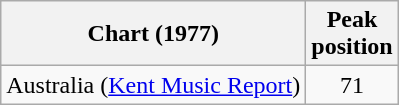<table class="wikitable">
<tr>
<th>Chart (1977)</th>
<th>Peak<br>position</th>
</tr>
<tr>
<td>Australia (<a href='#'>Kent Music Report</a>)</td>
<td style="text-align:center;">71</td>
</tr>
</table>
